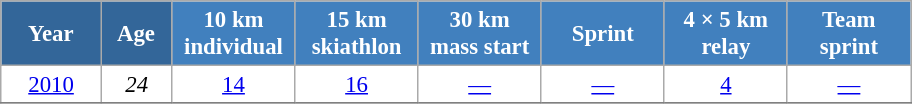<table class="wikitable" style="font-size:95%; text-align:center; border:grey solid 1px; border-collapse:collapse; background:#ffffff;">
<tr>
<th style="background-color:#369; color:white; width:60px;"> Year </th>
<th style="background-color:#369; color:white; width:40px;"> Age </th>
<th style="background-color:#4180be; color:white; width:75px;"> 10 km <br> individual </th>
<th style="background-color:#4180be; color:white; width:75px;"> 15 km <br> skiathlon </th>
<th style="background-color:#4180be; color:white; width:75px;"> 30 km <br> mass start </th>
<th style="background-color:#4180be; color:white; width:75px;"> Sprint </th>
<th style="background-color:#4180be; color:white; width:75px;"> 4 × 5 km <br> relay </th>
<th style="background-color:#4180be; color:white; width:75px;"> Team <br> sprint </th>
</tr>
<tr>
<td><a href='#'>2010</a></td>
<td><em>24</em></td>
<td><a href='#'>14</a></td>
<td><a href='#'>16</a></td>
<td><a href='#'>—</a></td>
<td><a href='#'>—</a></td>
<td><a href='#'>4</a></td>
<td><a href='#'>—</a></td>
</tr>
<tr>
</tr>
</table>
